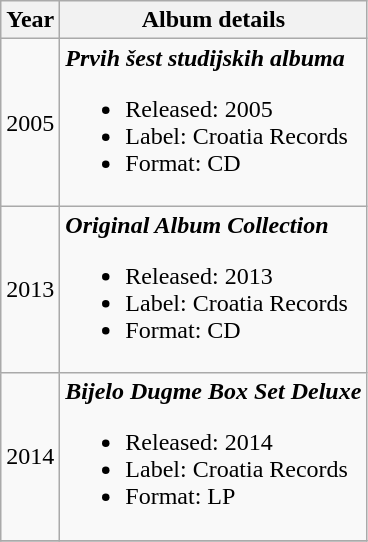<table class ="wikitable">
<tr>
<th>Year</th>
<th>Album details</th>
</tr>
<tr>
<td align="center" rowspan="1">2005</td>
<td><strong><em>Prvih šest studijskih albuma</em></strong><br><ul><li>Released: 2005</li><li>Label: Croatia Records</li><li>Format: CD</li></ul></td>
</tr>
<tr>
<td align="center" rowspan="1">2013</td>
<td><strong><em>Original Album Collection</em></strong><br><ul><li>Released: 2013</li><li>Label: Croatia Records</li><li>Format: CD</li></ul></td>
</tr>
<tr>
<td align="center" rowspan="1">2014</td>
<td><strong><em>Bijelo Dugme Box Set Deluxe</em></strong><br><ul><li>Released: 2014</li><li>Label: Croatia Records</li><li>Format: LP</li></ul></td>
</tr>
<tr>
</tr>
</table>
